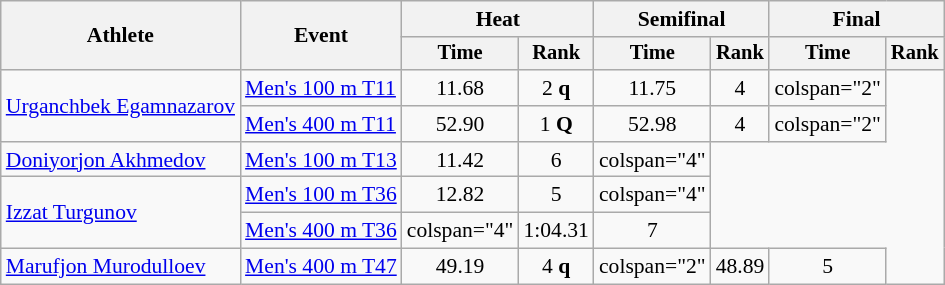<table class=wikitable style="font-size:90%">
<tr>
<th rowspan="2">Athlete</th>
<th rowspan="2">Event</th>
<th colspan=2>Heat</th>
<th colspan="2">Semifinal</th>
<th colspan="2">Final</th>
</tr>
<tr style="font-size:95%">
<th>Time</th>
<th>Rank</th>
<th>Time</th>
<th>Rank</th>
<th>Time</th>
<th>Rank</th>
</tr>
<tr align=center>
<td align=left rowspan=2><a href='#'>Urganchbek Egamnazarov</a></td>
<td align=left><a href='#'>Men's 100 m T11</a></td>
<td>11.68</td>
<td>2 <strong>q</strong></td>
<td>11.75</td>
<td>4</td>
<td>colspan="2" </td>
</tr>
<tr align=center>
<td align=left><a href='#'>Men's 400 m T11</a></td>
<td>52.90</td>
<td>1 <strong>Q</strong></td>
<td>52.98</td>
<td>4</td>
<td>colspan="2" </td>
</tr>
<tr align=center>
<td align=left><a href='#'>Doniyorjon Akhmedov</a></td>
<td align=left><a href='#'>Men's 100 m T13</a></td>
<td>11.42</td>
<td>6</td>
<td>colspan="4" </td>
</tr>
<tr align=center>
<td align=left rowspan=2><a href='#'>Izzat Turgunov</a></td>
<td align=left><a href='#'>Men's 100 m T36</a></td>
<td>12.82</td>
<td>5</td>
<td>colspan="4" </td>
</tr>
<tr align=center>
<td align=left><a href='#'>Men's 400 m T36</a></td>
<td>colspan="4" </td>
<td>1:04.31</td>
<td>7</td>
</tr>
<tr align=center>
<td align=left><a href='#'>Marufjon Murodulloev</a></td>
<td align=left><a href='#'>Men's 400 m T47</a></td>
<td>49.19</td>
<td>4 <strong>q</strong></td>
<td>colspan="2" </td>
<td>48.89</td>
<td>5</td>
</tr>
</table>
